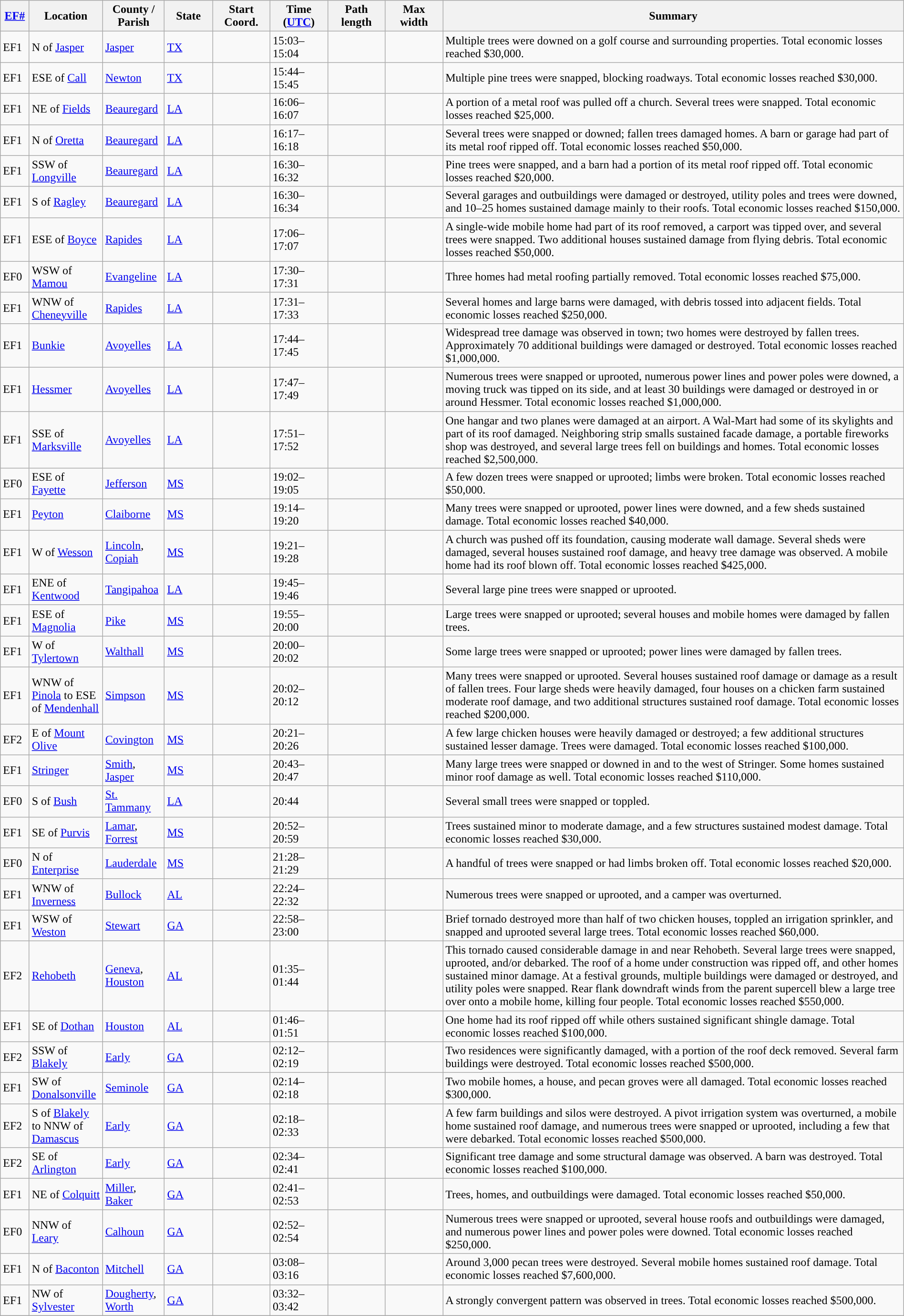<table class="wikitable sortable" style="width:100%;">
<tr>
<th scope="col" style="width:3%; text-align:center;"><a href='#'>EF#</a></th>
<th scope="col" style="width:7%; text-align:center;" class="unsortable">Location</th>
<th scope="col" style="width:6%; text-align:center;" class="unsortable">County / Parish</th>
<th scope="col" style="width:5%; text-align:center;">State</th>
<th scope="col" style="width:6%; text-align:center;">Start Coord.</th>
<th scope="col" style="width:6%; text-align:center;">Time (<a href='#'>UTC</a>)</th>
<th scope="col" style="width:6%; text-align:center;">Path length</th>
<th scope="col" style="width:6%; text-align:center;">Max width</th>
<th scope="col" class="unsortable" style="width:48%; text-align:center;">Summary</th>
</tr>
<tr>
<td>EF1</td>
<td>N of <a href='#'>Jasper</a></td>
<td><a href='#'>Jasper</a></td>
<td><a href='#'>TX</a></td>
<td></td>
<td>15:03–15:04</td>
<td></td>
<td></td>
<td>Multiple trees were downed on a golf course and surrounding properties. Total economic losses reached $30,000.</td>
</tr>
<tr>
<td>EF1</td>
<td>ESE of <a href='#'>Call</a></td>
<td><a href='#'>Newton</a></td>
<td><a href='#'>TX</a></td>
<td></td>
<td>15:44–15:45</td>
<td></td>
<td></td>
<td>Multiple pine trees were snapped, blocking roadways. Total economic losses reached $30,000.</td>
</tr>
<tr>
<td>EF1</td>
<td>NE of <a href='#'>Fields</a></td>
<td><a href='#'>Beauregard</a></td>
<td><a href='#'>LA</a></td>
<td></td>
<td>16:06–16:07</td>
<td></td>
<td></td>
<td>A portion of a metal roof was pulled off a church. Several trees were snapped. Total economic losses reached $25,000.</td>
</tr>
<tr>
<td>EF1</td>
<td>N of <a href='#'>Oretta</a></td>
<td><a href='#'>Beauregard</a></td>
<td><a href='#'>LA</a></td>
<td></td>
<td>16:17–16:18</td>
<td></td>
<td></td>
<td>Several trees were snapped or downed; fallen trees damaged homes. A barn or garage had part of its metal roof ripped off. Total economic losses reached $50,000.</td>
</tr>
<tr>
<td>EF1</td>
<td>SSW of <a href='#'>Longville</a></td>
<td><a href='#'>Beauregard</a></td>
<td><a href='#'>LA</a></td>
<td></td>
<td>16:30–16:32</td>
<td></td>
<td></td>
<td>Pine trees were snapped, and a barn had a portion of its metal roof ripped off. Total economic losses reached $20,000.</td>
</tr>
<tr>
<td>EF1</td>
<td>S of <a href='#'>Ragley</a></td>
<td><a href='#'>Beauregard</a></td>
<td><a href='#'>LA</a></td>
<td></td>
<td>16:30–16:34</td>
<td></td>
<td></td>
<td>Several garages and outbuildings were damaged or destroyed, utility poles and trees were downed, and 10–25 homes sustained damage mainly to their roofs. Total economic losses reached $150,000.</td>
</tr>
<tr>
<td>EF1</td>
<td>ESE of <a href='#'>Boyce</a></td>
<td><a href='#'>Rapides</a></td>
<td><a href='#'>LA</a></td>
<td></td>
<td>17:06–17:07</td>
<td></td>
<td></td>
<td>A single-wide mobile home had part of its roof removed, a carport was tipped over, and several trees were snapped. Two additional houses sustained damage from flying debris. Total economic losses reached $50,000.</td>
</tr>
<tr>
<td>EF0</td>
<td>WSW of <a href='#'>Mamou</a></td>
<td><a href='#'>Evangeline</a></td>
<td><a href='#'>LA</a></td>
<td></td>
<td>17:30–17:31</td>
<td></td>
<td></td>
<td>Three homes had metal roofing partially removed. Total economic losses reached $75,000.</td>
</tr>
<tr>
<td>EF1</td>
<td>WNW of <a href='#'>Cheneyville</a></td>
<td><a href='#'>Rapides</a></td>
<td><a href='#'>LA</a></td>
<td></td>
<td>17:31–17:33</td>
<td></td>
<td></td>
<td>Several homes and large barns were damaged, with debris tossed into adjacent fields. Total economic losses reached $250,000.</td>
</tr>
<tr>
<td>EF1</td>
<td><a href='#'>Bunkie</a></td>
<td><a href='#'>Avoyelles</a></td>
<td><a href='#'>LA</a></td>
<td></td>
<td>17:44–17:45</td>
<td></td>
<td></td>
<td>Widespread tree damage was observed in town; two homes were destroyed by fallen trees. Approximately 70 additional buildings were damaged or destroyed. Total economic losses reached $1,000,000.</td>
</tr>
<tr>
<td>EF1</td>
<td><a href='#'>Hessmer</a></td>
<td><a href='#'>Avoyelles</a></td>
<td><a href='#'>LA</a></td>
<td></td>
<td>17:47–17:49</td>
<td></td>
<td></td>
<td>Numerous trees were snapped or uprooted, numerous power lines and power poles were downed, a moving truck was tipped on its side, and at least 30 buildings were damaged or destroyed in or around Hessmer. Total economic losses reached $1,000,000.</td>
</tr>
<tr>
<td>EF1</td>
<td>SSE of <a href='#'>Marksville</a></td>
<td><a href='#'>Avoyelles</a></td>
<td><a href='#'>LA</a></td>
<td></td>
<td>17:51–17:52</td>
<td></td>
<td></td>
<td>One hangar and two planes were damaged at an airport. A Wal-Mart had some of its skylights and part of its roof damaged. Neighboring strip smalls sustained facade damage, a portable fireworks shop was destroyed, and several large trees fell on buildings and homes. Total economic losses reached $2,500,000.</td>
</tr>
<tr>
<td>EF0</td>
<td>ESE of <a href='#'>Fayette</a></td>
<td><a href='#'>Jefferson</a></td>
<td><a href='#'>MS</a></td>
<td></td>
<td>19:02–19:05</td>
<td></td>
<td></td>
<td>A few dozen trees were snapped or uprooted; limbs were broken. Total economic losses reached $50,000.</td>
</tr>
<tr>
<td>EF1</td>
<td><a href='#'>Peyton</a></td>
<td><a href='#'>Claiborne</a></td>
<td><a href='#'>MS</a></td>
<td></td>
<td>19:14–19:20</td>
<td></td>
<td></td>
<td>Many trees were snapped or uprooted, power lines were downed, and a few sheds sustained damage. Total economic losses reached $40,000.</td>
</tr>
<tr>
<td>EF1</td>
<td>W of <a href='#'>Wesson</a></td>
<td><a href='#'>Lincoln</a>, <a href='#'>Copiah</a></td>
<td><a href='#'>MS</a></td>
<td></td>
<td>19:21–19:28</td>
<td></td>
<td></td>
<td>A church was pushed off its foundation, causing moderate wall damage. Several sheds were damaged, several houses sustained roof damage, and heavy tree damage was observed. A mobile home had its roof blown off. Total economic losses reached $425,000.</td>
</tr>
<tr>
<td>EF1</td>
<td>ENE of <a href='#'>Kentwood</a></td>
<td><a href='#'>Tangipahoa</a></td>
<td><a href='#'>LA</a></td>
<td></td>
<td>19:45–19:46</td>
<td></td>
<td></td>
<td>Several large pine trees were snapped or uprooted.</td>
</tr>
<tr>
<td>EF1</td>
<td>ESE of <a href='#'>Magnolia</a></td>
<td><a href='#'>Pike</a></td>
<td><a href='#'>MS</a></td>
<td></td>
<td>19:55–20:00</td>
<td></td>
<td></td>
<td>Large trees were snapped or uprooted; several houses and mobile homes were damaged by fallen trees.</td>
</tr>
<tr>
<td>EF1</td>
<td>W of <a href='#'>Tylertown</a></td>
<td><a href='#'>Walthall</a></td>
<td><a href='#'>MS</a></td>
<td></td>
<td>20:00–20:02</td>
<td></td>
<td></td>
<td>Some large trees were snapped or uprooted; power lines were damaged by fallen trees.</td>
</tr>
<tr>
<td>EF1</td>
<td>WNW of <a href='#'>Pinola</a> to ESE of <a href='#'>Mendenhall</a></td>
<td><a href='#'>Simpson</a></td>
<td><a href='#'>MS</a></td>
<td></td>
<td>20:02–20:12</td>
<td></td>
<td></td>
<td>Many trees were snapped or uprooted. Several houses sustained roof damage or damage as a result of fallen trees. Four large sheds were heavily damaged, four houses on a chicken farm sustained moderate roof damage, and two additional structures sustained roof damage. Total economic losses reached $200,000.</td>
</tr>
<tr>
<td>EF2</td>
<td>E of <a href='#'>Mount Olive</a></td>
<td><a href='#'>Covington</a></td>
<td><a href='#'>MS</a></td>
<td></td>
<td>20:21–20:26</td>
<td></td>
<td></td>
<td>A few large chicken houses were heavily damaged or destroyed; a few additional structures sustained lesser damage. Trees were damaged. Total economic losses reached $100,000.</td>
</tr>
<tr>
<td>EF1</td>
<td><a href='#'>Stringer</a></td>
<td><a href='#'>Smith</a>, <a href='#'>Jasper</a></td>
<td><a href='#'>MS</a></td>
<td></td>
<td>20:43–20:47</td>
<td></td>
<td></td>
<td>Many large trees were snapped or downed in and to the west of Stringer. Some homes sustained minor roof damage as well. Total economic losses reached $110,000.</td>
</tr>
<tr>
<td>EF0</td>
<td>S of <a href='#'>Bush</a></td>
<td><a href='#'>St. Tammany</a></td>
<td><a href='#'>LA</a></td>
<td></td>
<td>20:44</td>
<td></td>
<td></td>
<td>Several small trees were snapped or toppled.</td>
</tr>
<tr>
<td>EF1</td>
<td>SE of <a href='#'>Purvis</a></td>
<td><a href='#'>Lamar</a>, <a href='#'>Forrest</a></td>
<td><a href='#'>MS</a></td>
<td></td>
<td>20:52–20:59</td>
<td></td>
<td></td>
<td>Trees sustained minor to moderate damage, and a few structures sustained modest damage. Total economic losses reached $30,000.</td>
</tr>
<tr>
<td>EF0</td>
<td>N of <a href='#'>Enterprise</a></td>
<td><a href='#'>Lauderdale</a></td>
<td><a href='#'>MS</a></td>
<td></td>
<td>21:28–21:29</td>
<td></td>
<td></td>
<td>A handful of trees were snapped or had limbs broken off. Total economic losses reached $20,000.</td>
</tr>
<tr>
<td>EF1</td>
<td>WNW of <a href='#'>Inverness</a></td>
<td><a href='#'>Bullock</a></td>
<td><a href='#'>AL</a></td>
<td></td>
<td>22:24–22:32</td>
<td></td>
<td></td>
<td>Numerous trees were snapped or uprooted, and a camper was overturned.</td>
</tr>
<tr>
<td>EF1</td>
<td>WSW of <a href='#'>Weston</a></td>
<td><a href='#'>Stewart</a></td>
<td><a href='#'>GA</a></td>
<td></td>
<td>22:58–23:00</td>
<td></td>
<td></td>
<td>Brief tornado destroyed more than half of two chicken houses, toppled an irrigation sprinkler, and snapped and uprooted several large trees. Total economic losses reached $60,000.</td>
</tr>
<tr>
<td>EF2</td>
<td><a href='#'>Rehobeth</a></td>
<td><a href='#'>Geneva</a>, <a href='#'>Houston</a></td>
<td><a href='#'>AL</a></td>
<td></td>
<td>01:35–01:44</td>
<td></td>
<td></td>
<td>This tornado caused considerable damage in and near Rehobeth. Several large trees were snapped, uprooted, and/or debarked. The roof of a home under construction was ripped off, and other homes sustained minor damage. At a festival grounds, multiple buildings were damaged or destroyed, and utility poles were snapped. Rear flank downdraft winds from the parent supercell blew a large tree over onto a mobile home, killing four people. Total economic losses reached $550,000.</td>
</tr>
<tr>
<td>EF1</td>
<td>SE of <a href='#'>Dothan</a></td>
<td><a href='#'>Houston</a></td>
<td><a href='#'>AL</a></td>
<td></td>
<td>01:46–01:51</td>
<td></td>
<td></td>
<td>One home had its roof ripped off while others sustained significant shingle damage. Total economic losses reached $100,000.</td>
</tr>
<tr>
<td>EF2</td>
<td>SSW of <a href='#'>Blakely</a></td>
<td><a href='#'>Early</a></td>
<td><a href='#'>GA</a></td>
<td></td>
<td>02:12–02:19</td>
<td></td>
<td></td>
<td>Two residences were significantly damaged, with a portion of the roof deck removed. Several farm buildings were destroyed. Total economic losses reached $500,000.</td>
</tr>
<tr>
<td>EF1</td>
<td>SW of <a href='#'>Donalsonville</a></td>
<td><a href='#'>Seminole</a></td>
<td><a href='#'>GA</a></td>
<td></td>
<td>02:14–02:18</td>
<td></td>
<td></td>
<td>Two mobile homes, a house, and pecan groves were all damaged. Total economic losses reached $300,000.</td>
</tr>
<tr>
<td>EF2</td>
<td>S of <a href='#'>Blakely</a> to NNW of <a href='#'>Damascus</a></td>
<td><a href='#'>Early</a></td>
<td><a href='#'>GA</a></td>
<td></td>
<td>02:18–02:33</td>
<td></td>
<td></td>
<td>A few farm buildings and silos were destroyed. A pivot irrigation system was overturned, a mobile home sustained roof damage, and numerous trees were snapped or uprooted, including a few that were debarked. Total economic losses reached $500,000.</td>
</tr>
<tr>
<td>EF2</td>
<td>SE of <a href='#'>Arlington</a></td>
<td><a href='#'>Early</a></td>
<td><a href='#'>GA</a></td>
<td></td>
<td>02:34–02:41</td>
<td></td>
<td></td>
<td>Significant tree damage and some structural damage was observed. A barn was destroyed. Total economic losses reached $100,000.</td>
</tr>
<tr>
<td>EF1</td>
<td>NE of <a href='#'>Colquitt</a></td>
<td><a href='#'>Miller</a>, <a href='#'>Baker</a></td>
<td><a href='#'>GA</a></td>
<td></td>
<td>02:41–02:53</td>
<td></td>
<td></td>
<td>Trees, homes, and outbuildings were damaged. Total economic losses reached $50,000.</td>
</tr>
<tr>
<td>EF0</td>
<td>NNW of <a href='#'>Leary</a></td>
<td><a href='#'>Calhoun</a></td>
<td><a href='#'>GA</a></td>
<td></td>
<td>02:52–02:54</td>
<td></td>
<td></td>
<td>Numerous trees were snapped or uprooted, several house roofs and outbuildings were damaged, and numerous power lines and power poles were downed. Total economic losses reached $250,000.</td>
</tr>
<tr>
<td>EF1</td>
<td>N of <a href='#'>Baconton</a></td>
<td><a href='#'>Mitchell</a></td>
<td><a href='#'>GA</a></td>
<td></td>
<td>03:08–03:16</td>
<td></td>
<td></td>
<td>Around 3,000 pecan trees were destroyed. Several mobile homes sustained roof damage. Total economic losses reached $7,600,000.</td>
</tr>
<tr>
<td>EF1</td>
<td>NW of <a href='#'>Sylvester</a></td>
<td><a href='#'>Dougherty</a>, <a href='#'>Worth</a></td>
<td><a href='#'>GA</a></td>
<td></td>
<td>03:32–03:42</td>
<td></td>
<td></td>
<td>A strongly convergent pattern was observed in trees. Total economic losses reached $500,000.</td>
</tr>
<tr>
</tr>
</table>
